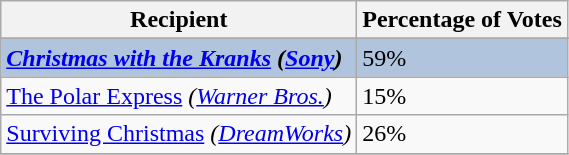<table class="wikitable sortable plainrowheaders" align="centre">
<tr>
<th>Recipient</th>
<th>Percentage of Votes</th>
</tr>
<tr>
</tr>
<tr style="background:#B0C4DE;">
<td><strong><em><a href='#'>Christmas with the Kranks</a><em> (<a href='#'>Sony</a>)<strong></td>
<td></strong>59%<strong></td>
</tr>
<tr>
<td></em><a href='#'>The Polar Express</a><em> (<a href='#'>Warner Bros.</a>)</td>
<td>15%</td>
</tr>
<tr>
<td></em><a href='#'>Surviving Christmas</a><em> (<a href='#'>DreamWorks</a>)</td>
<td>26%</td>
</tr>
<tr>
</tr>
</table>
